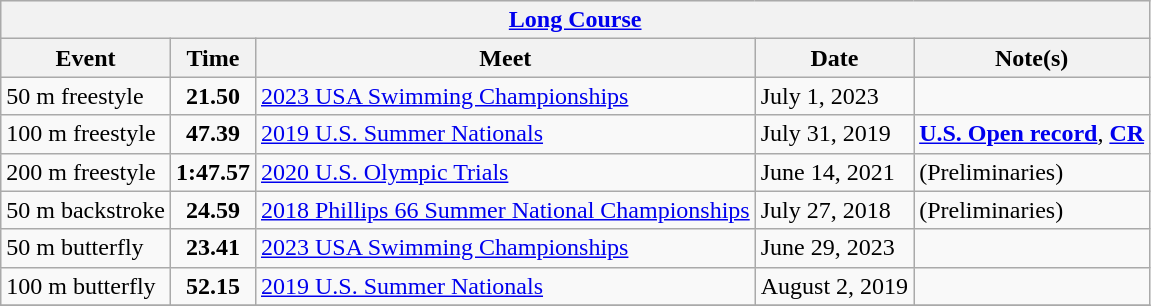<table class="wikitable">
<tr style="background:#eee;">
<th colspan="5"><a href='#'>Long Course</a></th>
</tr>
<tr style="background:#eee;">
<th>Event</th>
<th>Time</th>
<th>Meet</th>
<th>Date</th>
<th>Note(s)</th>
</tr>
<tr>
<td>50 m freestyle</td>
<td style="text-align:center;"><strong>21.50</strong></td>
<td><a href='#'>2023 USA Swimming Championships</a></td>
<td>July 1, 2023</td>
<td></td>
</tr>
<tr>
<td>100 m freestyle</td>
<td style="text-align:center;"><strong>47.39</strong></td>
<td><a href='#'>2019 U.S. Summer Nationals</a></td>
<td>July 31, 2019</td>
<td><strong><a href='#'>U.S. Open record</a></strong>, <strong><a href='#'>CR</a></strong></td>
</tr>
<tr>
<td>200 m freestyle</td>
<td style="text-align:center;"><strong>1:47.57</strong></td>
<td><a href='#'>2020 U.S. Olympic Trials</a></td>
<td>June 14, 2021</td>
<td>(Preliminaries)</td>
</tr>
<tr>
<td>50 m backstroke</td>
<td style="text-align:center;"><strong>24.59</strong></td>
<td><a href='#'>2018 Phillips 66 Summer National Championships</a></td>
<td>July 27, 2018</td>
<td>(Preliminaries)</td>
</tr>
<tr>
<td>50 m butterfly</td>
<td style="text-align:center;"><strong>23.41</strong></td>
<td><a href='#'>2023 USA Swimming Championships</a></td>
<td>June 29, 2023</td>
<td></td>
</tr>
<tr>
<td>100 m butterfly</td>
<td style="text-align:center;"><strong>52.15</strong></td>
<td><a href='#'>2019 U.S. Summer Nationals</a></td>
<td>August 2, 2019</td>
<td></td>
</tr>
<tr>
</tr>
</table>
